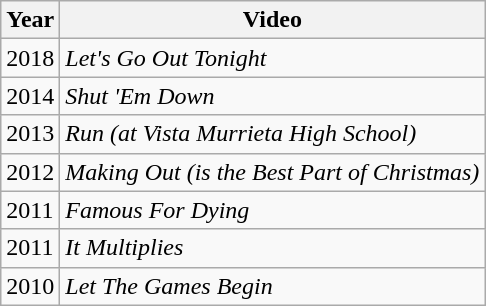<table class="wikitable">
<tr>
<th>Year</th>
<th>Video</th>
</tr>
<tr>
<td>2018</td>
<td><em>Let's Go Out Tonight</em></td>
</tr>
<tr>
<td>2014</td>
<td><em>Shut 'Em Down</em></td>
</tr>
<tr>
<td>2013</td>
<td><em>Run (at Vista Murrieta High School)</em></td>
</tr>
<tr>
<td>2012</td>
<td><em>Making Out (is the Best Part of Christmas)</em></td>
</tr>
<tr>
<td>2011</td>
<td><em>Famous For Dying</em></td>
</tr>
<tr>
<td>2011</td>
<td><em>It Multiplies</em></td>
</tr>
<tr>
<td>2010</td>
<td><em>Let The Games Begin</em></td>
</tr>
</table>
